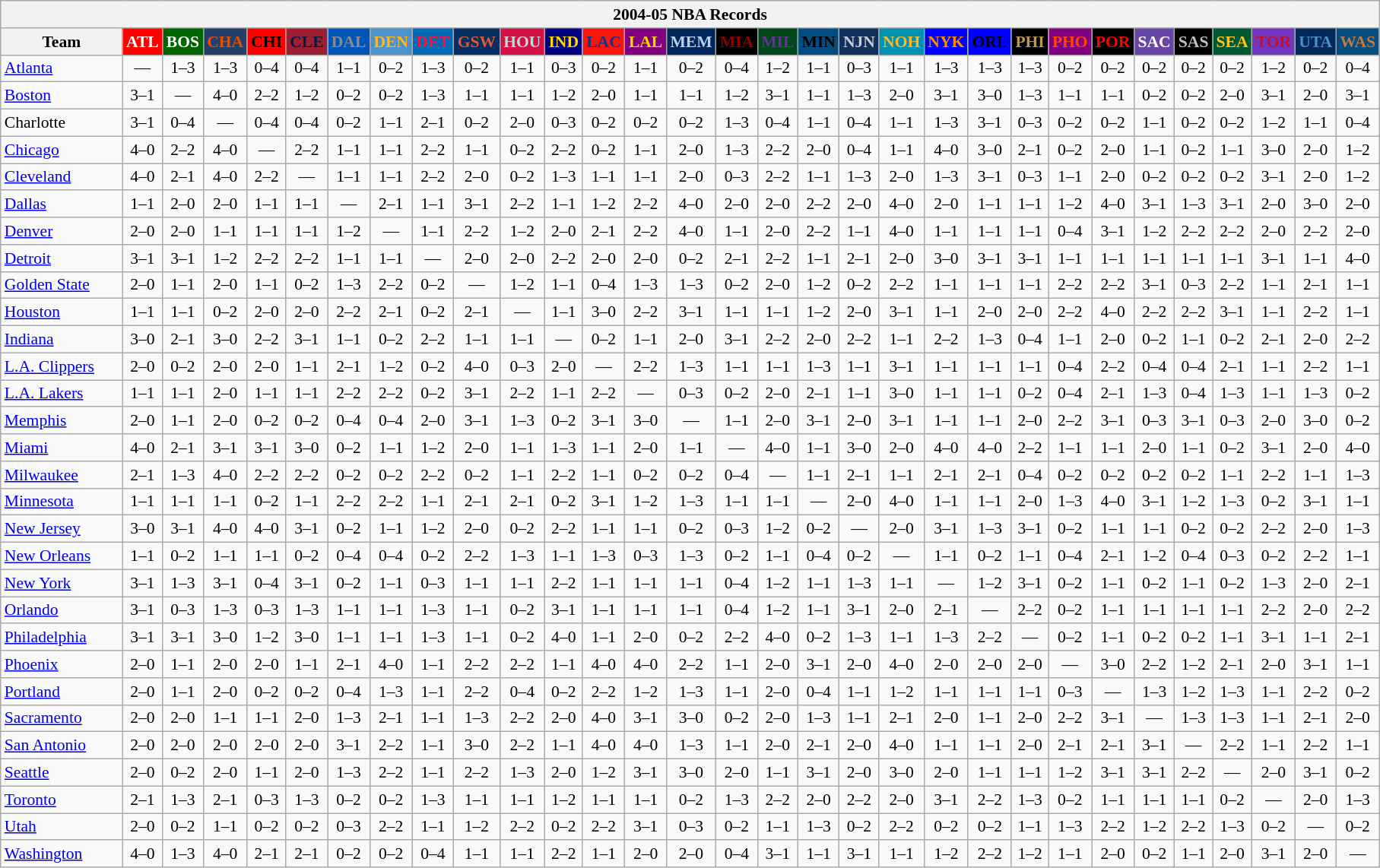<table class="wikitable mw-collapsible mw-collapsed" style="font-size:90%; text-align:center;">
<tr>
<th colspan=31>2004-05 NBA Records</th>
</tr>
<tr>
<th width=100>Team</th>
<th style="background:#FF0000;color:#FFFFFF;width=35">ATL</th>
<th style="background:#006400;color:#FFFFFF;width=35">BOS</th>
<th style="background:#253E6A;color:#DF5106;width=35">CHA</th>
<th style="background:#FF0000;color:#000000;width=35">CHI</th>
<th style="background:#9F1F32;color:#001D43;width=35">CLE</th>
<th style="background:#0055BA;color:#898D8F;width=35">DAL</th>
<th style="background:#4C92CC;color:#FDB827;width=35">DEN</th>
<th style="background:#006BB7;color:#ED164B;width=35">DET</th>
<th style="background:#072E63;color:#DC5A34;width=35">GSW</th>
<th style="background:#D31145;color:#CBD4D8;width=35">HOU</th>
<th style="background:#000080;color:#FFD700;width=35">IND</th>
<th style="background:#F9160D;color:#1A2E8B;width=35">LAC</th>
<th style="background:#800080;color:#FFD700;width=35">LAL</th>
<th style="background:#00265B;color:#BAD1EB;width=35">MEM</th>
<th style="background:#000000;color:#8B0000;width=35">MIA</th>
<th style="background:#00471B;color:#5C378A;width=35">MIL</th>
<th style="background:#044D80;color:#000000;width=35">MIN</th>
<th style="background:#12305B;color:#C4CED4;width=35">NJN</th>
<th style="background:#0093B1;color:#FDB827;width=35">NOH</th>
<th style="background:#0000FF;color:#FF8C00;width=35">NYK</th>
<th style="background:#0000FF;color:#000000;width=35">ORL</th>
<th style="background:#000000;color:#BB9754;width=35">PHI</th>
<th style="background:#800080;color:#FF4500;width=35">PHO</th>
<th style="background:#000000;color:#FF0000;width=35">POR</th>
<th style="background:#6846A8;color:#FFFFFF;width=35">SAC</th>
<th style="background:#000000;color:#C0C0C0;width=35">SAS</th>
<th style="background:#005831;color:#FFC322;width=35">SEA</th>
<th style="background:#7436BF;color:#BE0F34;width=35">TOR</th>
<th style="background:#042A5C;color:#4C8ECC;width=35">UTA</th>
<th style="background:#044D7D;color:#BC7A44;width=35">WAS</th>
</tr>
<tr>
<td style="text-align:left;"><a href='#'>Atlanta</a></td>
<td>—</td>
<td>1–3</td>
<td>1–3</td>
<td>0–4</td>
<td>0–4</td>
<td>1–1</td>
<td>0–2</td>
<td>1–3</td>
<td>0–2</td>
<td>1–1</td>
<td>0–3</td>
<td>0–2</td>
<td>1–1</td>
<td>0–2</td>
<td>0–4</td>
<td>1–2</td>
<td>1–1</td>
<td>0–3</td>
<td>1–1</td>
<td>1–3</td>
<td>1–3</td>
<td>1–3</td>
<td>0–2</td>
<td>0–2</td>
<td>0–2</td>
<td>0–2</td>
<td>0–2</td>
<td>1–2</td>
<td>0–2</td>
<td>0–4</td>
</tr>
<tr>
<td style="text-align:left;"><a href='#'>Boston</a></td>
<td>3–1</td>
<td>—</td>
<td>4–0</td>
<td>2–2</td>
<td>1–2</td>
<td>0–2</td>
<td>0–2</td>
<td>1–3</td>
<td>1–1</td>
<td>1–1</td>
<td>1–2</td>
<td>2–0</td>
<td>1–1</td>
<td>1–1</td>
<td>1–2</td>
<td>3–1</td>
<td>1–1</td>
<td>1–3</td>
<td>2–0</td>
<td>3–1</td>
<td>3–0</td>
<td>1–3</td>
<td>1–1</td>
<td>1–1</td>
<td>0–2</td>
<td>0–2</td>
<td>2–0</td>
<td>3–1</td>
<td>2–0</td>
<td>3–1</td>
</tr>
<tr>
<td style="text-align:left;">Charlotte</td>
<td>3–1</td>
<td>0–4</td>
<td>—</td>
<td>0–4</td>
<td>0–4</td>
<td>0–2</td>
<td>1–1</td>
<td>2–1</td>
<td>0–2</td>
<td>2–0</td>
<td>0–3</td>
<td>0–2</td>
<td>0–2</td>
<td>0–2</td>
<td>1–3</td>
<td>0–4</td>
<td>1–1</td>
<td>0–4</td>
<td>1–1</td>
<td>1–3</td>
<td>3–1</td>
<td>0–3</td>
<td>0–2</td>
<td>0–2</td>
<td>1–1</td>
<td>0–2</td>
<td>0–2</td>
<td>1–2</td>
<td>1–1</td>
<td>0–4</td>
</tr>
<tr>
<td style="text-align:left;"><a href='#'>Chicago</a></td>
<td>4–0</td>
<td>2–2</td>
<td>4–0</td>
<td>—</td>
<td>2–2</td>
<td>1–1</td>
<td>1–1</td>
<td>2–2</td>
<td>1–1</td>
<td>0–2</td>
<td>2–2</td>
<td>0–2</td>
<td>1–1</td>
<td>2–0</td>
<td>1–3</td>
<td>2–2</td>
<td>2–0</td>
<td>0–4</td>
<td>1–1</td>
<td>4–0</td>
<td>3–0</td>
<td>2–1</td>
<td>0–2</td>
<td>2–0</td>
<td>1–1</td>
<td>0–2</td>
<td>1–1</td>
<td>3–0</td>
<td>2–0</td>
<td>1–2</td>
</tr>
<tr>
<td style="text-align:left;"><a href='#'>Cleveland</a></td>
<td>4–0</td>
<td>2–1</td>
<td>4–0</td>
<td>2–2</td>
<td>—</td>
<td>1–1</td>
<td>1–1</td>
<td>2–2</td>
<td>2–0</td>
<td>0–2</td>
<td>1–3</td>
<td>1–1</td>
<td>1–1</td>
<td>2–0</td>
<td>0–3</td>
<td>2–2</td>
<td>1–1</td>
<td>1–3</td>
<td>2–0</td>
<td>1–3</td>
<td>3–1</td>
<td>0–3</td>
<td>1–1</td>
<td>2–0</td>
<td>0–2</td>
<td>0–2</td>
<td>0–2</td>
<td>3–1</td>
<td>2–0</td>
<td>1–2</td>
</tr>
<tr>
<td style="text-align:left;"><a href='#'>Dallas</a></td>
<td>1–1</td>
<td>2–0</td>
<td>2–0</td>
<td>1–1</td>
<td>1–1</td>
<td>—</td>
<td>2–1</td>
<td>1–1</td>
<td>3–1</td>
<td>2–2</td>
<td>1–1</td>
<td>1–2</td>
<td>2–2</td>
<td>4–0</td>
<td>2–0</td>
<td>2–0</td>
<td>2–2</td>
<td>2–0</td>
<td>4–0</td>
<td>2–0</td>
<td>1–1</td>
<td>1–1</td>
<td>1–2</td>
<td>4–0</td>
<td>3–1</td>
<td>1–3</td>
<td>3–1</td>
<td>2–0</td>
<td>3–0</td>
<td>2–0</td>
</tr>
<tr>
<td style="text-align:left;"><a href='#'>Denver</a></td>
<td>2–0</td>
<td>2–0</td>
<td>1–1</td>
<td>1–1</td>
<td>1–1</td>
<td>1–2</td>
<td>—</td>
<td>1–1</td>
<td>2–2</td>
<td>1–2</td>
<td>2–0</td>
<td>2–1</td>
<td>2–2</td>
<td>4–0</td>
<td>1–1</td>
<td>2–0</td>
<td>2–2</td>
<td>1–1</td>
<td>4–0</td>
<td>1–1</td>
<td>1–1</td>
<td>1–1</td>
<td>0–4</td>
<td>3–1</td>
<td>1–2</td>
<td>2–2</td>
<td>2–2</td>
<td>2–0</td>
<td>2–2</td>
<td>2–0</td>
</tr>
<tr>
<td style="text-align:left;"><a href='#'>Detroit</a></td>
<td>3–1</td>
<td>3–1</td>
<td>1–2</td>
<td>2–2</td>
<td>2–2</td>
<td>1–1</td>
<td>1–1</td>
<td>—</td>
<td>2–0</td>
<td>2–0</td>
<td>2–2</td>
<td>2–0</td>
<td>2–0</td>
<td>0–2</td>
<td>2–1</td>
<td>2–2</td>
<td>1–1</td>
<td>2–1</td>
<td>2–0</td>
<td>3–0</td>
<td>3–1</td>
<td>3–1</td>
<td>1–1</td>
<td>1–1</td>
<td>1–1</td>
<td>1–1</td>
<td>1–1</td>
<td>3–1</td>
<td>1–1</td>
<td>4–0</td>
</tr>
<tr>
<td style="text-align:left;"><a href='#'>Golden State</a></td>
<td>2–0</td>
<td>1–1</td>
<td>2–0</td>
<td>1–1</td>
<td>0–2</td>
<td>1–3</td>
<td>2–2</td>
<td>0–2</td>
<td>—</td>
<td>1–2</td>
<td>1–1</td>
<td>0–4</td>
<td>1–3</td>
<td>1–3</td>
<td>0–2</td>
<td>2–0</td>
<td>1–2</td>
<td>0–2</td>
<td>2–2</td>
<td>1–1</td>
<td>1–1</td>
<td>1–1</td>
<td>2–2</td>
<td>2–2</td>
<td>3–1</td>
<td>0–3</td>
<td>2–2</td>
<td>1–1</td>
<td>2–1</td>
<td>1–1</td>
</tr>
<tr>
<td style="text-align:left;"><a href='#'>Houston</a></td>
<td>1–1</td>
<td>1–1</td>
<td>0–2</td>
<td>2–0</td>
<td>2–0</td>
<td>2–2</td>
<td>2–1</td>
<td>0–2</td>
<td>2–1</td>
<td>—</td>
<td>1–1</td>
<td>3–0</td>
<td>2–2</td>
<td>3–1</td>
<td>1–1</td>
<td>1–1</td>
<td>1–2</td>
<td>2–0</td>
<td>3–1</td>
<td>1–1</td>
<td>2–0</td>
<td>2–0</td>
<td>2–2</td>
<td>4–0</td>
<td>2–2</td>
<td>2–2</td>
<td>3–1</td>
<td>1–1</td>
<td>2–2</td>
<td>1–1</td>
</tr>
<tr>
<td style="text-align:left;"><a href='#'>Indiana</a></td>
<td>3–0</td>
<td>2–1</td>
<td>3–0</td>
<td>2–2</td>
<td>3–1</td>
<td>1–1</td>
<td>0–2</td>
<td>2–2</td>
<td>1–1</td>
<td>1–1</td>
<td>—</td>
<td>0–2</td>
<td>1–1</td>
<td>2–0</td>
<td>3–1</td>
<td>2–2</td>
<td>2–0</td>
<td>2–2</td>
<td>1–1</td>
<td>2–2</td>
<td>1–3</td>
<td>0–4</td>
<td>1–1</td>
<td>2–0</td>
<td>0–2</td>
<td>1–1</td>
<td>0–2</td>
<td>2–1</td>
<td>2–0</td>
<td>2–2</td>
</tr>
<tr>
<td style="text-align:left;"><a href='#'>L.A. Clippers</a></td>
<td>2–0</td>
<td>0–2</td>
<td>2–0</td>
<td>2–0</td>
<td>1–1</td>
<td>2–1</td>
<td>1–2</td>
<td>0–2</td>
<td>4–0</td>
<td>0–3</td>
<td>2–0</td>
<td>—</td>
<td>2–2</td>
<td>1–3</td>
<td>1–1</td>
<td>1–1</td>
<td>1–3</td>
<td>1–1</td>
<td>3–1</td>
<td>1–1</td>
<td>1–1</td>
<td>1–1</td>
<td>0–4</td>
<td>2–2</td>
<td>0–4</td>
<td>0–4</td>
<td>2–1</td>
<td>1–1</td>
<td>2–2</td>
<td>1–1</td>
</tr>
<tr>
<td style="text-align:left;"><a href='#'>L.A. Lakers</a></td>
<td>1–1</td>
<td>1–1</td>
<td>2–0</td>
<td>1–1</td>
<td>1–1</td>
<td>2–2</td>
<td>2–2</td>
<td>0–2</td>
<td>3–1</td>
<td>2–2</td>
<td>1–1</td>
<td>2–2</td>
<td>—</td>
<td>0–3</td>
<td>0–2</td>
<td>2–0</td>
<td>2–1</td>
<td>1–1</td>
<td>3–0</td>
<td>1–1</td>
<td>1–1</td>
<td>0–2</td>
<td>0–4</td>
<td>2–1</td>
<td>1–3</td>
<td>0–4</td>
<td>1–3</td>
<td>1–1</td>
<td>1–3</td>
<td>0–2</td>
</tr>
<tr>
<td style="text-align:left;"><a href='#'>Memphis</a></td>
<td>2–0</td>
<td>1–1</td>
<td>2–0</td>
<td>0–2</td>
<td>0–2</td>
<td>0–4</td>
<td>0–4</td>
<td>2–0</td>
<td>3–1</td>
<td>1–3</td>
<td>0–2</td>
<td>3–1</td>
<td>3–0</td>
<td>—</td>
<td>1–1</td>
<td>2–0</td>
<td>3–1</td>
<td>2–0</td>
<td>3–1</td>
<td>1–1</td>
<td>1–1</td>
<td>2–0</td>
<td>2–2</td>
<td>3–1</td>
<td>0–3</td>
<td>3–1</td>
<td>0–3</td>
<td>2–0</td>
<td>3–0</td>
<td>0–2</td>
</tr>
<tr>
<td style="text-align:left;"><a href='#'>Miami</a></td>
<td>4–0</td>
<td>2–1</td>
<td>3–1</td>
<td>3–1</td>
<td>3–0</td>
<td>0–2</td>
<td>1–1</td>
<td>1–2</td>
<td>2–0</td>
<td>1–1</td>
<td>1–3</td>
<td>1–1</td>
<td>2–0</td>
<td>1–1</td>
<td>—</td>
<td>4–0</td>
<td>1–1</td>
<td>3–0</td>
<td>2–0</td>
<td>4–0</td>
<td>4–0</td>
<td>2–2</td>
<td>1–1</td>
<td>1–1</td>
<td>2–0</td>
<td>1–1</td>
<td>0–2</td>
<td>3–1</td>
<td>2–0</td>
<td>4–0</td>
</tr>
<tr>
<td style="text-align:left;"><a href='#'>Milwaukee</a></td>
<td>2–1</td>
<td>1–3</td>
<td>4–0</td>
<td>2–2</td>
<td>2–2</td>
<td>0–2</td>
<td>0–2</td>
<td>2–2</td>
<td>0–2</td>
<td>1–1</td>
<td>2–2</td>
<td>1–1</td>
<td>0–2</td>
<td>0–2</td>
<td>0–4</td>
<td>—</td>
<td>1–1</td>
<td>2–1</td>
<td>1–1</td>
<td>2–1</td>
<td>2–1</td>
<td>0–4</td>
<td>0–2</td>
<td>0–2</td>
<td>0–2</td>
<td>0–2</td>
<td>1–1</td>
<td>2–2</td>
<td>1–1</td>
<td>1–3</td>
</tr>
<tr>
<td style="text-align:left;"><a href='#'>Minnesota</a></td>
<td>1–1</td>
<td>1–1</td>
<td>1–1</td>
<td>0–2</td>
<td>1–1</td>
<td>2–2</td>
<td>2–2</td>
<td>1–1</td>
<td>2–1</td>
<td>2–1</td>
<td>0–2</td>
<td>3–1</td>
<td>1–2</td>
<td>1–3</td>
<td>1–1</td>
<td>1–1</td>
<td>—</td>
<td>2–0</td>
<td>4–0</td>
<td>1–1</td>
<td>1–1</td>
<td>2–0</td>
<td>1–3</td>
<td>4–0</td>
<td>3–1</td>
<td>1–2</td>
<td>1–3</td>
<td>0–2</td>
<td>3–1</td>
<td>1–1</td>
</tr>
<tr>
<td style="text-align:left;"><a href='#'>New Jersey</a></td>
<td>3–0</td>
<td>3–1</td>
<td>4–0</td>
<td>4–0</td>
<td>3–1</td>
<td>0–2</td>
<td>1–1</td>
<td>1–2</td>
<td>2–0</td>
<td>0–2</td>
<td>2–2</td>
<td>1–1</td>
<td>1–1</td>
<td>0–2</td>
<td>0–3</td>
<td>1–2</td>
<td>0–2</td>
<td>—</td>
<td>2–0</td>
<td>3–1</td>
<td>1–3</td>
<td>3–1</td>
<td>0–2</td>
<td>1–1</td>
<td>1–1</td>
<td>0–2</td>
<td>0–2</td>
<td>2–2</td>
<td>2–0</td>
<td>1–3</td>
</tr>
<tr>
<td style="text-align:left;"><a href='#'>New Orleans</a></td>
<td>1–1</td>
<td>0–2</td>
<td>1–1</td>
<td>1–1</td>
<td>0–2</td>
<td>0–4</td>
<td>0–4</td>
<td>0–2</td>
<td>2–2</td>
<td>1–3</td>
<td>1–1</td>
<td>1–3</td>
<td>0–3</td>
<td>1–3</td>
<td>0–2</td>
<td>1–1</td>
<td>0–4</td>
<td>0–2</td>
<td>—</td>
<td>1–1</td>
<td>0–2</td>
<td>1–1</td>
<td>0–4</td>
<td>2–1</td>
<td>1–2</td>
<td>0–4</td>
<td>0–3</td>
<td>0–2</td>
<td>2–2</td>
<td>1–1</td>
</tr>
<tr>
<td style="text-align:left;"><a href='#'>New York</a></td>
<td>3–1</td>
<td>1–3</td>
<td>3–1</td>
<td>0–4</td>
<td>3–1</td>
<td>0–2</td>
<td>1–1</td>
<td>0–3</td>
<td>1–1</td>
<td>1–1</td>
<td>2–2</td>
<td>1–1</td>
<td>1–1</td>
<td>1–1</td>
<td>0–4</td>
<td>1–2</td>
<td>1–1</td>
<td>1–3</td>
<td>1–1</td>
<td>—</td>
<td>1–2</td>
<td>3–1</td>
<td>0–2</td>
<td>1–1</td>
<td>0–2</td>
<td>1–1</td>
<td>0–2</td>
<td>1–3</td>
<td>2–0</td>
<td>2–1</td>
</tr>
<tr>
<td style="text-align:left;"><a href='#'>Orlando</a></td>
<td>3–1</td>
<td>0–3</td>
<td>1–3</td>
<td>0–3</td>
<td>1–3</td>
<td>1–1</td>
<td>1–1</td>
<td>1–3</td>
<td>1–1</td>
<td>0–2</td>
<td>3–1</td>
<td>1–1</td>
<td>1–1</td>
<td>1–1</td>
<td>0–4</td>
<td>1–2</td>
<td>1–1</td>
<td>3–1</td>
<td>2–0</td>
<td>2–1</td>
<td>—</td>
<td>2–2</td>
<td>0–2</td>
<td>1–1</td>
<td>1–1</td>
<td>1–1</td>
<td>1–1</td>
<td>2–2</td>
<td>2–0</td>
<td>2–2</td>
</tr>
<tr>
<td style="text-align:left;"><a href='#'>Philadelphia</a></td>
<td>3–1</td>
<td>3–1</td>
<td>3–0</td>
<td>1–2</td>
<td>3–0</td>
<td>1–1</td>
<td>1–1</td>
<td>1–3</td>
<td>1–1</td>
<td>0–2</td>
<td>4–0</td>
<td>1–1</td>
<td>2–0</td>
<td>0–2</td>
<td>2–2</td>
<td>4–0</td>
<td>0–2</td>
<td>1–3</td>
<td>1–1</td>
<td>1–3</td>
<td>2–2</td>
<td>—</td>
<td>0–2</td>
<td>1–1</td>
<td>0–2</td>
<td>0–2</td>
<td>1–1</td>
<td>3–1</td>
<td>1–1</td>
<td>2–1</td>
</tr>
<tr>
<td style="text-align:left;"><a href='#'>Phoenix</a></td>
<td>2–0</td>
<td>1–1</td>
<td>2–0</td>
<td>2–0</td>
<td>1–1</td>
<td>2–1</td>
<td>4–0</td>
<td>1–1</td>
<td>2–2</td>
<td>2–2</td>
<td>1–1</td>
<td>4–0</td>
<td>4–0</td>
<td>2–2</td>
<td>1–1</td>
<td>2–0</td>
<td>3–1</td>
<td>2–0</td>
<td>4–0</td>
<td>2–0</td>
<td>2–0</td>
<td>2–0</td>
<td>—</td>
<td>3–0</td>
<td>2–2</td>
<td>1–2</td>
<td>2–1</td>
<td>2–0</td>
<td>3–1</td>
<td>1–1</td>
</tr>
<tr>
<td style="text-align:left;"><a href='#'>Portland</a></td>
<td>2–0</td>
<td>1–1</td>
<td>2–0</td>
<td>0–2</td>
<td>0–2</td>
<td>0–4</td>
<td>1–3</td>
<td>1–1</td>
<td>2–2</td>
<td>0–4</td>
<td>0–2</td>
<td>2–2</td>
<td>1–2</td>
<td>1–3</td>
<td>1–1</td>
<td>2–0</td>
<td>0–4</td>
<td>1–1</td>
<td>1–2</td>
<td>1–1</td>
<td>1–1</td>
<td>1–1</td>
<td>0–3</td>
<td>—</td>
<td>1–3</td>
<td>1–2</td>
<td>1–3</td>
<td>1–1</td>
<td>2–2</td>
<td>0–2</td>
</tr>
<tr>
<td style="text-align:left;"><a href='#'>Sacramento</a></td>
<td>2–0</td>
<td>2–0</td>
<td>1–1</td>
<td>1–1</td>
<td>2–0</td>
<td>1–3</td>
<td>2–1</td>
<td>1–1</td>
<td>1–3</td>
<td>2–2</td>
<td>2–0</td>
<td>4–0</td>
<td>3–1</td>
<td>3–0</td>
<td>0–2</td>
<td>2–0</td>
<td>1–3</td>
<td>1–1</td>
<td>2–1</td>
<td>2–0</td>
<td>1–1</td>
<td>2–0</td>
<td>2–2</td>
<td>3–1</td>
<td>—</td>
<td>1–3</td>
<td>1–3</td>
<td>1–1</td>
<td>2–1</td>
<td>2–0</td>
</tr>
<tr>
<td style="text-align:left;"><a href='#'>San Antonio</a></td>
<td>2–0</td>
<td>2–0</td>
<td>2–0</td>
<td>2–0</td>
<td>2–0</td>
<td>3–1</td>
<td>2–2</td>
<td>1–1</td>
<td>3–0</td>
<td>2–2</td>
<td>1–1</td>
<td>4–0</td>
<td>4–0</td>
<td>1–3</td>
<td>1–1</td>
<td>2–0</td>
<td>2–1</td>
<td>2–0</td>
<td>4–0</td>
<td>1–1</td>
<td>1–1</td>
<td>2–0</td>
<td>2–1</td>
<td>2–1</td>
<td>3–1</td>
<td>—</td>
<td>2–2</td>
<td>1–1</td>
<td>2–2</td>
<td>1–1</td>
</tr>
<tr>
<td style="text-align:left;"><a href='#'>Seattle</a></td>
<td>2–0</td>
<td>0–2</td>
<td>2–0</td>
<td>1–1</td>
<td>2–0</td>
<td>1–3</td>
<td>2–2</td>
<td>1–1</td>
<td>2–2</td>
<td>1–3</td>
<td>2–0</td>
<td>1–2</td>
<td>3–1</td>
<td>3–0</td>
<td>2–0</td>
<td>1–1</td>
<td>3–1</td>
<td>2–0</td>
<td>3–0</td>
<td>2–0</td>
<td>1–1</td>
<td>1–1</td>
<td>1–2</td>
<td>3–1</td>
<td>3–1</td>
<td>2–2</td>
<td>—</td>
<td>2–0</td>
<td>3–1</td>
<td>0–2</td>
</tr>
<tr>
<td style="text-align:left;"><a href='#'>Toronto</a></td>
<td>2–1</td>
<td>1–3</td>
<td>2–1</td>
<td>0–3</td>
<td>1–3</td>
<td>0–2</td>
<td>0–2</td>
<td>1–3</td>
<td>1–1</td>
<td>1–1</td>
<td>1–2</td>
<td>1–1</td>
<td>1–1</td>
<td>0–2</td>
<td>1–3</td>
<td>2–2</td>
<td>2–0</td>
<td>2–2</td>
<td>2–0</td>
<td>3–1</td>
<td>2–2</td>
<td>1–3</td>
<td>0–2</td>
<td>1–1</td>
<td>1–1</td>
<td>1–1</td>
<td>0–2</td>
<td>—</td>
<td>2–0</td>
<td>1–3</td>
</tr>
<tr>
<td style="text-align:left;"><a href='#'>Utah</a></td>
<td>2–0</td>
<td>0–2</td>
<td>1–1</td>
<td>0–2</td>
<td>0–2</td>
<td>0–3</td>
<td>2–2</td>
<td>1–1</td>
<td>1–2</td>
<td>2–2</td>
<td>0–2</td>
<td>2–2</td>
<td>3–1</td>
<td>0–3</td>
<td>0–2</td>
<td>1–1</td>
<td>1–3</td>
<td>0–2</td>
<td>2–2</td>
<td>0–2</td>
<td>0–2</td>
<td>1–1</td>
<td>1–3</td>
<td>2–2</td>
<td>1–2</td>
<td>2–2</td>
<td>1–3</td>
<td>0–2</td>
<td>—</td>
<td>0–2</td>
</tr>
<tr>
<td style="text-align:left;"><a href='#'>Washington</a></td>
<td>4–0</td>
<td>1–3</td>
<td>4–0</td>
<td>2–1</td>
<td>2–1</td>
<td>0–2</td>
<td>0–2</td>
<td>0–4</td>
<td>1–1</td>
<td>1–1</td>
<td>2–2</td>
<td>1–1</td>
<td>2–0</td>
<td>2–0</td>
<td>0–4</td>
<td>3–1</td>
<td>1–1</td>
<td>3–1</td>
<td>1–1</td>
<td>1–2</td>
<td>2–2</td>
<td>1–2</td>
<td>1–1</td>
<td>2–0</td>
<td>0–2</td>
<td>1–1</td>
<td>2–0</td>
<td>3–1</td>
<td>2–0</td>
<td>—</td>
</tr>
</table>
